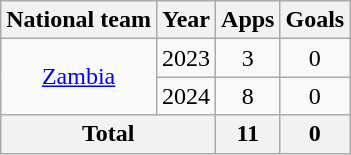<table class=wikitable style=text-align:center>
<tr>
<th>National team</th>
<th>Year</th>
<th>Apps</th>
<th>Goals</th>
</tr>
<tr>
<td rowspan="2"><a href='#'>Zambia</a></td>
<td>2023</td>
<td>3</td>
<td>0</td>
</tr>
<tr>
<td>2024</td>
<td>8</td>
<td>0</td>
</tr>
<tr>
<th colspan="2">Total</th>
<th>11</th>
<th>0</th>
</tr>
</table>
